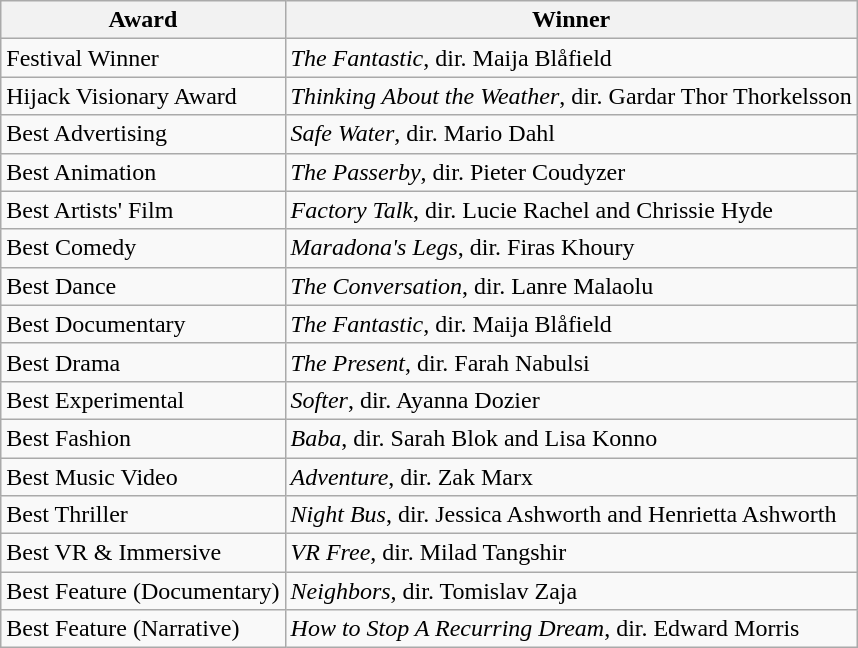<table class="wikitable">
<tr>
<th>Award</th>
<th>Winner</th>
</tr>
<tr>
<td>Festival Winner</td>
<td><em>The Fantastic</em>, dir. Maija Blåfield</td>
</tr>
<tr>
<td>Hijack Visionary Award</td>
<td><em>Thinking About the Weather</em>, dir. Gardar Thor Thorkelsson</td>
</tr>
<tr>
<td>Best Advertising</td>
<td><em>Safe Water</em>, dir. Mario Dahl</td>
</tr>
<tr>
<td>Best Animation</td>
<td><em>The Passerby</em>, dir.  Pieter Coudyzer</td>
</tr>
<tr>
<td>Best Artists' Film</td>
<td><em>Factory Talk</em>, dir. Lucie Rachel and Chrissie Hyde</td>
</tr>
<tr>
<td>Best Comedy</td>
<td><em>Maradona's Legs</em>, dir. Firas Khoury</td>
</tr>
<tr>
<td>Best Dance</td>
<td><em>The Conversation</em>, dir. Lanre Malaolu</td>
</tr>
<tr>
<td>Best Documentary</td>
<td><em>The Fantastic</em>, dir. Maija Blåfield</td>
</tr>
<tr>
<td>Best Drama</td>
<td><em>The Present</em>, dir. Farah Nabulsi</td>
</tr>
<tr>
<td>Best Experimental</td>
<td><em>Softer</em>, dir. Ayanna Dozier</td>
</tr>
<tr>
<td>Best Fashion</td>
<td><em>Baba</em>, dir. Sarah Blok and Lisa Konno</td>
</tr>
<tr>
<td>Best Music Video</td>
<td><em>Adventure</em>, dir. Zak Marx</td>
</tr>
<tr>
<td>Best Thriller</td>
<td><em>Night Bus</em>, dir. Jessica Ashworth and Henrietta Ashworth</td>
</tr>
<tr>
<td>Best VR & Immersive</td>
<td><em>VR Free</em>, dir. Milad Tangshir</td>
</tr>
<tr>
<td>Best Feature (Documentary)</td>
<td><em>Neighbors</em>, dir. Tomislav Zaja</td>
</tr>
<tr>
<td>Best Feature (Narrative)</td>
<td><em>How to Stop A Recurring Dream</em>, dir. Edward Morris</td>
</tr>
</table>
